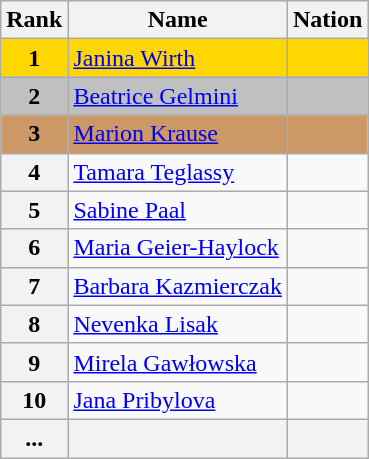<table class="wikitable">
<tr>
<th>Rank</th>
<th>Name</th>
<th>Nation</th>
</tr>
<tr bgcolor="gold">
<td align="center"><strong>1</strong></td>
<td><a href='#'>Janina Wirth</a></td>
<td></td>
</tr>
<tr bgcolor="silver">
<td align="center"><strong>2</strong></td>
<td><a href='#'>Beatrice Gelmini</a></td>
<td></td>
</tr>
<tr bgcolor="cc9966">
<td align="center"><strong>3</strong></td>
<td><a href='#'>Marion Krause</a></td>
<td></td>
</tr>
<tr>
<th>4</th>
<td><a href='#'>Tamara Teglassy</a></td>
<td></td>
</tr>
<tr>
<th>5</th>
<td><a href='#'>Sabine Paal</a></td>
<td></td>
</tr>
<tr>
<th>6</th>
<td><a href='#'>Maria Geier-Haylock</a></td>
<td></td>
</tr>
<tr>
<th>7</th>
<td><a href='#'>Barbara Kazmierczak</a></td>
<td></td>
</tr>
<tr>
<th>8</th>
<td><a href='#'>Nevenka Lisak</a></td>
<td></td>
</tr>
<tr>
<th>9</th>
<td><a href='#'>Mirela Gawłowska</a></td>
<td></td>
</tr>
<tr>
<th>10</th>
<td><a href='#'>Jana Pribylova</a></td>
<td></td>
</tr>
<tr>
<th>...</th>
<th></th>
<th></th>
</tr>
</table>
